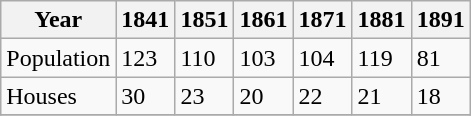<table class="wikitable">
<tr>
<th>Year</th>
<th>1841</th>
<th>1851</th>
<th>1861</th>
<th>1871</th>
<th>1881</th>
<th>1891</th>
</tr>
<tr>
<td>Population</td>
<td>123</td>
<td>110</td>
<td>103</td>
<td>104</td>
<td>119</td>
<td>81</td>
</tr>
<tr>
<td>Houses</td>
<td>30</td>
<td>23</td>
<td>20</td>
<td>22</td>
<td>21</td>
<td>18</td>
</tr>
<tr>
</tr>
</table>
